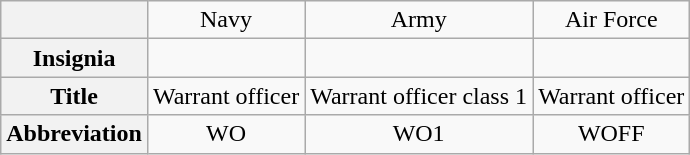<table class="wikitable" style="text-align:center;">
<tr>
<th></th>
<td>Navy</td>
<td>Army</td>
<td>Air Force</td>
</tr>
<tr>
<th>Insignia</th>
<td></td>
<td></td>
<td></td>
</tr>
<tr>
<th>Title</th>
<td>Warrant officer</td>
<td>Warrant officer class 1</td>
<td>Warrant officer</td>
</tr>
<tr>
<th>Abbreviation</th>
<td>WO</td>
<td>WO1</td>
<td>WOFF</td>
</tr>
</table>
